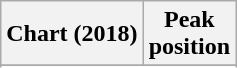<table class="wikitable sortable plainrowheaders" style="text-align:center">
<tr>
<th scope="col">Chart (2018)</th>
<th scope="col">Peak<br>position</th>
</tr>
<tr>
</tr>
<tr>
</tr>
</table>
